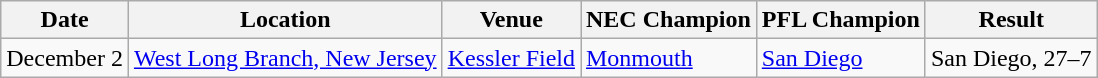<table class="wikitable">
<tr>
<th>Date</th>
<th>Location</th>
<th>Venue</th>
<th>NEC Champion</th>
<th>PFL Champion</th>
<th>Result</th>
</tr>
<tr>
<td>December 2</td>
<td><a href='#'>West Long Branch, New Jersey</a></td>
<td><a href='#'>Kessler Field</a></td>
<td><a href='#'>Monmouth</a></td>
<td><a href='#'>San Diego</a></td>
<td>San Diego, 27–7</td>
</tr>
</table>
